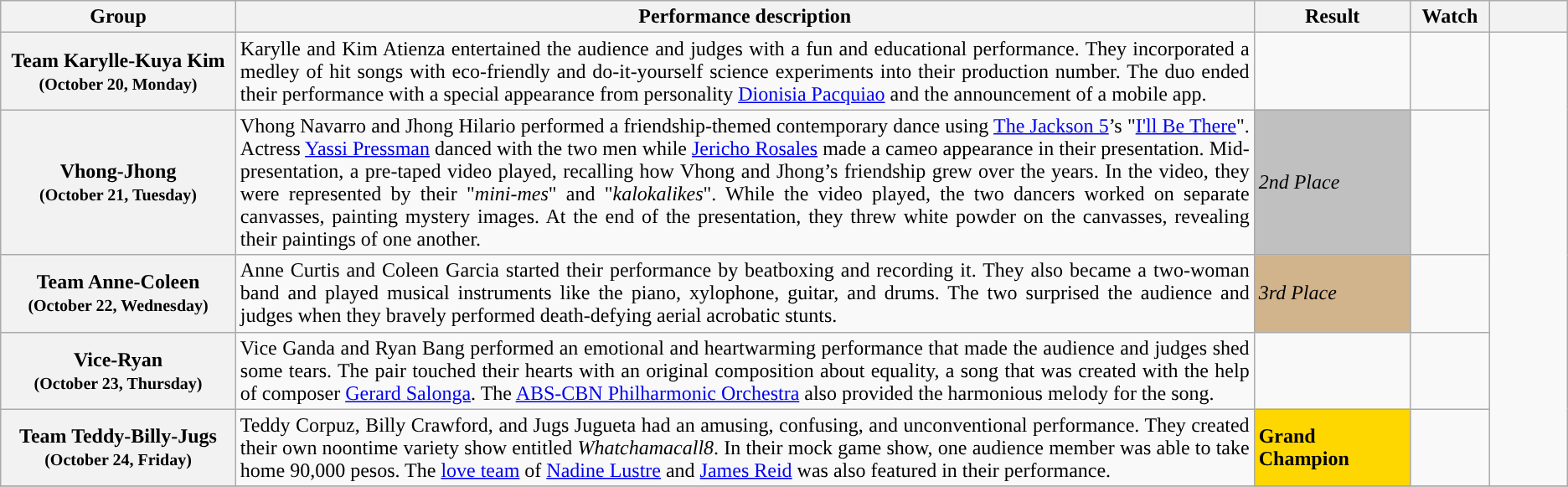<table class="wikitable style="text-align:center; font-size:90%; line-height:18px; width:100%">
<tr>
<th width="15%">Group</th>
<th width="65%">Performance description</th>
<th width="10%">Result</th>
<th width="5%">Watch</th>
<th width="5%"></th>
</tr>
<tr>
<th>Team Karylle-Kuya Kim<br><small>(October 20, Monday)</small></th>
<td align="justify">Karylle and Kim Atienza entertained the audience and judges with a fun and educational performance. They incorporated a medley of hit songs with eco-friendly and do-it-yourself science experiments into their production number. The duo ended their performance with a special appearance from personality <a href='#'>Dionisia Pacquiao</a> and the announcement of a mobile app.</td>
<td></td>
<td></td>
<td rowspan="5" style="text-align:center;"></td>
</tr>
<tr>
<th>Vhong-Jhong<br><small>(October 21, Tuesday)</small></th>
<td align="justify">Vhong Navarro and Jhong Hilario performed a friendship-themed contemporary dance using <a href='#'>The Jackson 5</a>’s "<a href='#'>I'll Be There</a>". Actress <a href='#'>Yassi Pressman</a> danced with the two men while <a href='#'>Jericho Rosales</a> made a cameo appearance in their presentation. Mid-presentation, a pre-taped video played, recalling how Vhong and Jhong’s friendship grew over the years. In the video, they were represented by their "<em>mini-mes</em>" and "<em>kalokalikes</em>". While the video played, the two dancers worked on separate canvasses, painting mystery images. At the end of the presentation, they threw white powder on the canvasses, revealing their paintings of one another.</td>
<td style="background:silver"><em>2nd Place</em></td>
<td></td>
</tr>
<tr>
<th>Team Anne-Coleen<br><small>(October 22, Wednesday)</small></th>
<td align="justify">Anne Curtis and Coleen Garcia started their performance by beatboxing and recording it. They also became a two-woman band and played musical instruments like the piano, xylophone, guitar, and drums. The two surprised the audience and judges when they bravely performed death-defying aerial acrobatic stunts.</td>
<td style="background:tan"><em>3rd Place</em></td>
<td></td>
</tr>
<tr>
<th>Vice-Ryan<br><small>(October 23, Thursday)</small></th>
<td align="justify">Vice Ganda and Ryan Bang performed an emotional and heartwarming performance that made the audience and judges shed some tears. The pair touched their hearts with an original composition about equality, a song that was created with the help of composer <a href='#'>Gerard Salonga</a>. The <a href='#'>ABS-CBN Philharmonic Orchestra</a> also provided the harmonious melody for the song.</td>
<td></td>
<td></td>
</tr>
<tr>
<th>Team Teddy-Billy-Jugs<br><small>(October 24, Friday)</small></th>
<td align="justify">Teddy Corpuz, Billy Crawford, and Jugs Jugueta had an amusing, confusing, and unconventional performance. They created their own noontime variety show entitled <em>Whatchamacall8</em>. In their mock game show, one audience member was able to take home 90,000 pesos. The <a href='#'>love team</a> of <a href='#'>Nadine Lustre</a> and <a href='#'>James Reid</a> was also featured in their performance.</td>
<td style="background:gold"><strong>Grand Champion</strong></td>
<td></td>
</tr>
<tr>
</tr>
</table>
